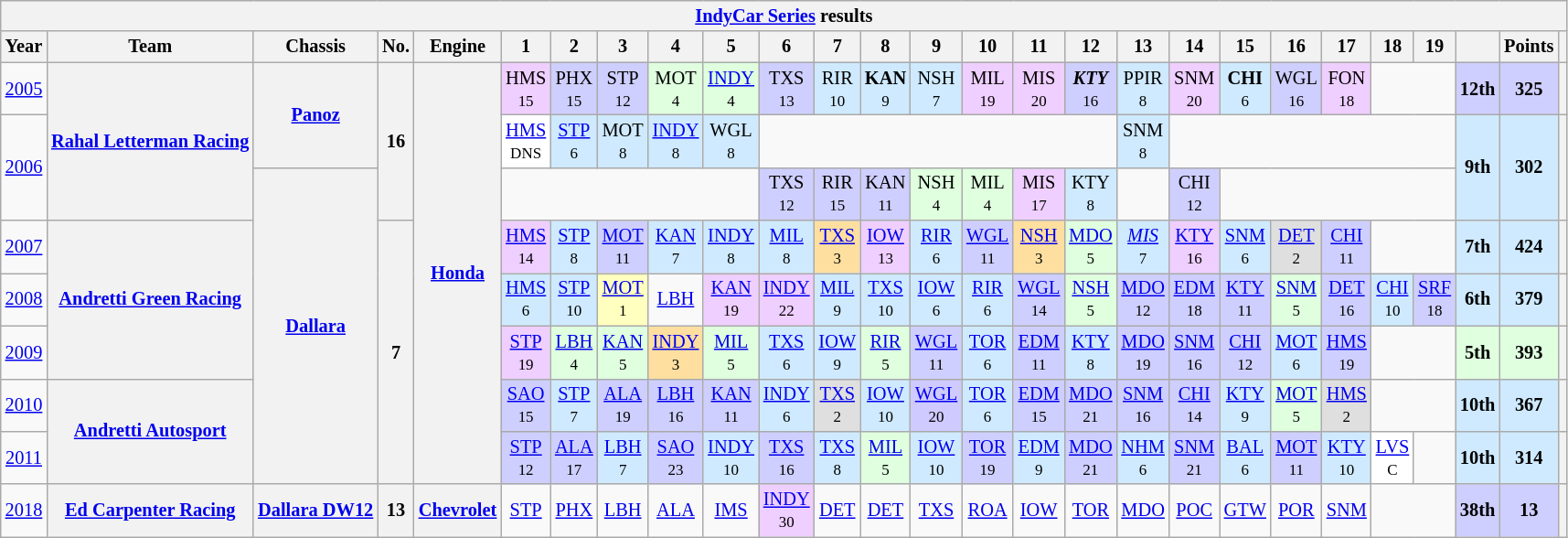<table class="wikitable" style="text-align:center; font-size:85%">
<tr>
<th colspan=45><a href='#'>IndyCar Series</a> results</th>
</tr>
<tr>
<th scope="col">Year</th>
<th scope="col">Team</th>
<th scope="col">Chassis</th>
<th scope="col">No.</th>
<th scope="col">Engine</th>
<th scope="col">1</th>
<th scope="col">2</th>
<th scope="col">3</th>
<th scope="col">4</th>
<th scope="col">5</th>
<th scope="col">6</th>
<th scope="col">7</th>
<th scope="col">8</th>
<th scope="col">9</th>
<th scope="col">10</th>
<th scope="col">11</th>
<th scope="col">12</th>
<th scope="col">13</th>
<th scope="col">14</th>
<th scope="col">15</th>
<th scope="col">16</th>
<th scope="col">17</th>
<th scope="col">18</th>
<th scope="col">19</th>
<th scope="col"></th>
<th scope="col">Points</th>
<th scope="col"></th>
</tr>
<tr>
<td scope="row"><a href='#'>2005</a></td>
<th rowspan=3 nowrap><a href='#'>Rahal Letterman Racing</a></th>
<th rowspan=2><a href='#'>Panoz</a></th>
<th rowspan=3>16</th>
<th rowspan=8><a href='#'>Honda</a></th>
<td style="background:#efcfff;">HMS<br><small>15</small></td>
<td style="background:#cfcfff;">PHX<br><small>15</small></td>
<td style="background:#cfcfff;">STP<br><small>12</small></td>
<td style="background:#dfffdf;">MOT<br><small>4</small></td>
<td style="background:#dfffdf;"><a href='#'>INDY</a><br><small>4</small></td>
<td style="background:#cfcfff;">TXS<br><small>13</small></td>
<td style="background:#cfeaff;">RIR<br><small>10</small></td>
<td style="background:#cfeaff;"><strong>KAN</strong><br><small>9</small></td>
<td style="background:#cfeaff;">NSH<br><small>7</small></td>
<td style="background:#efcfff;">MIL<br><small>19</small></td>
<td style="background:#efcfff;">MIS<br><small>20</small></td>
<td style="background:#cfcfff;"><strong><em>KTY</em></strong><br><small>16</small></td>
<td style="background:#cfeaff;">PPIR<br><small>8</small></td>
<td style="background:#efcfff;">SNM<br><small>20</small></td>
<td style="background:#cfeaff;"><strong>CHI</strong><br><small>6</small></td>
<td style="background:#cfcfff;">WGL<br><small>16</small></td>
<td style="background:#efcfff;">FON<br><small>18</small></td>
<td colspan=2></td>
<th style="background:#cfcfff;">12th</th>
<th style="background:#cfcfff;">325</th>
<th scope="row"></th>
</tr>
<tr>
<td rowspan=2><a href='#'>2006</a></td>
<td style="background:#ffffff;"><a href='#'>HMS</a><br><small>DNS</small></td>
<td style="background:#cfeaff;"><a href='#'>STP</a><br><small>6</small></td>
<td style="background:#cfeaff;">MOT<br><small>8</small></td>
<td style="background:#cfeaff;"><a href='#'>INDY</a><br><small>8</small></td>
<td style="background:#cfeaff;">WGL<br><small>8</small></td>
<td colspan=7></td>
<td style="background:#cfeaff;">SNM<br><small>8</small></td>
<td colspan=6></td>
<th rowspan=2 style="background:#cfeaff;">9th</th>
<th rowspan=2 style="background:#cfeaff;">302</th>
<th rowspan=2></th>
</tr>
<tr>
<th rowspan=6><a href='#'>Dallara</a></th>
<td colspan=5></td>
<td style="background:#cfcfff;">TXS<br><small>12</small></td>
<td style="background:#cfcfff;">RIR<br><small>15</small></td>
<td style="background:#cfcfff;">KAN<br><small>11</small></td>
<td style="background:#dfffdf;">NSH<br><small>4</small></td>
<td style="background:#dfffdf;">MIL<br><small>4</small></td>
<td style="background:#efcfff;">MIS<br><small>17</small></td>
<td style="background:#cfeaff;">KTY<br><small>8</small></td>
<td></td>
<td style="background:#cfcfff;">CHI<br><small>12</small></td>
<td colspan=5></td>
</tr>
<tr>
<td><a href='#'>2007</a></td>
<th rowspan=3 nowrap><a href='#'>Andretti Green Racing</a></th>
<th rowspan=5>7</th>
<td style="background:#efcfff;"><a href='#'>HMS</a><br><small>14</small></td>
<td style="background:#cfeaff;"><a href='#'>STP</a><br><small>8</small></td>
<td style="background:#cfcfff;"><a href='#'>MOT</a><br><small>11</small></td>
<td style="background:#cfeaff;"><a href='#'>KAN</a><br><small>7</small></td>
<td style="background:#cfeaff;"><a href='#'>INDY</a><br><small>8</small></td>
<td style="background:#cfeaff;"><a href='#'>MIL</a><br><small>8</small></td>
<td style="background:#ffdf9f;"><a href='#'>TXS</a><br><small>3</small></td>
<td style="background:#efcfff;"><a href='#'>IOW</a><br><small>13</small></td>
<td style="background:#cfeaff;"><a href='#'>RIR</a><br><small>6</small></td>
<td style="background:#cfcfff;"><a href='#'>WGL</a><br><small>11</small></td>
<td style="background:#ffdf9f;"><a href='#'>NSH</a><br><small>3</small></td>
<td style="background:#dfffdf;"><a href='#'>MDO</a><br><small>5</small></td>
<td style="background:#cfeaff;"><em><a href='#'>MIS</a></em><br><small>7</small></td>
<td style="background:#efcfff;"><a href='#'>KTY</a><br><small>16</small></td>
<td style="background:#cfeaff;"><a href='#'>SNM</a><br><small>6</small></td>
<td style="background:#dfdfdf;"><a href='#'>DET</a><br><small>2</small></td>
<td style="background:#cfcfff;"><a href='#'>CHI</a><br><small>11</small></td>
<td colspan=2></td>
<th style="background:#cfeaff;">7th</th>
<th style="background:#cfeaff;">424</th>
<th scope="col"></th>
</tr>
<tr>
<td><a href='#'>2008</a></td>
<td style="background:#cfeaff;"><a href='#'>HMS</a><br><small>6</small></td>
<td style="background:#cfeaff;"><a href='#'>STP</a><br><small>10</small></td>
<td style="background:#ffffbf;"><a href='#'>MOT</a><br><small>1</small></td>
<td><a href='#'>LBH</a></td>
<td style="background:#efcfff;"><a href='#'>KAN</a><br><small>19</small></td>
<td style="background:#efcfff;"><a href='#'>INDY</a><br><small>22</small></td>
<td style="background:#cfeaff;"><a href='#'>MIL</a><br><small>9</small></td>
<td style="background:#cfeaff;"><a href='#'>TXS</a><br><small>10</small></td>
<td style="background:#cfeaff;"><a href='#'>IOW</a><br><small>6</small></td>
<td style="background:#cfeaff;"><a href='#'>RIR</a><br><small>6</small></td>
<td style="background:#cfcfff;"><a href='#'>WGL</a><br><small>14</small></td>
<td style="background:#dfffdf;"><a href='#'>NSH</a><br><small>5</small></td>
<td style="background:#cfcfff;"><a href='#'>MDO</a><br><small>12</small></td>
<td style="background:#cfcfff;"><a href='#'>EDM</a><br><small>18</small></td>
<td style="background:#cfcfff;"><a href='#'>KTY</a><br><small>11</small></td>
<td style="background:#dfffdf;"><a href='#'>SNM</a><br><small>5</small></td>
<td style="background:#cfcfff;"><a href='#'>DET</a><br><small>16</small></td>
<td style="background:#cfeaff;"><a href='#'>CHI</a><br><small>10</small></td>
<td style="background:#cfcfff;"><a href='#'>SRF</a><br><small>18</small></td>
<th style="background:#cfeaff;">6th</th>
<th style="background:#cfeaff;">379</th>
<th scope="col"></th>
</tr>
<tr>
<td><a href='#'>2009</a></td>
<td style="background:#efcfff;"><a href='#'>STP</a><br><small>19</small></td>
<td style="background:#dfffdf;"><a href='#'>LBH</a><br><small>4</small></td>
<td style="background:#dfffdf;"><a href='#'>KAN</a><br><small>5</small></td>
<td style="background:#ffdf9f;"><a href='#'>INDY</a><br><small>3</small></td>
<td style="background:#dfffdf;"><a href='#'>MIL</a><br><small>5</small></td>
<td style="background:#cfeaff;"><a href='#'>TXS</a><br><small>6</small></td>
<td style="background:#cfeaff;"><a href='#'>IOW</a><br><small>9</small></td>
<td style="background:#dfffdf;"><a href='#'>RIR</a><br><small>5</small></td>
<td style="background:#cfcfff;"><a href='#'>WGL</a><br><small>11</small></td>
<td style="background:#cfeaff;"><a href='#'>TOR</a><br><small>6</small></td>
<td style="background:#cfcfff;"><a href='#'>EDM</a><br><small>11</small></td>
<td style="background:#cfeaff;"><a href='#'>KTY</a><br><small>8</small></td>
<td style="background:#cfcfff;"><a href='#'>MDO</a><br><small>19</small></td>
<td style="background:#cfcfff;"><a href='#'>SNM</a><br><small>16</small></td>
<td style="background:#cfcfff;"><a href='#'>CHI</a><br><small>12</small></td>
<td style="background:#cfeaff;"><a href='#'>MOT</a><br><small>6</small></td>
<td style="background:#cfcfff;"><a href='#'>HMS</a><br><small>19</small></td>
<td colspan=2></td>
<th style="background:#dfffdf;">5th</th>
<th style="background:#dfffdf;">393</th>
<th scope="col"></th>
</tr>
<tr>
<td><a href='#'>2010</a></td>
<th rowspan=2><a href='#'>Andretti Autosport</a></th>
<td style="background:#cfcfff;"><a href='#'>SAO</a><br><small>15</small></td>
<td style="background:#cfeaff;"><a href='#'>STP</a><br><small>7</small></td>
<td style="background:#cfcfff;"><a href='#'>ALA</a><br><small>19</small></td>
<td style="background:#cfcfff;"><a href='#'>LBH</a><br><small>16</small></td>
<td style="background:#cfcfff;"><a href='#'>KAN</a><br><small>11</small></td>
<td style="background:#cfeaff;"><a href='#'>INDY</a><br><small>6</small></td>
<td style="background:#dfdfdf;"><a href='#'>TXS</a><br><small>2</small></td>
<td style="background:#cfeaff;"><a href='#'>IOW</a><br><small>10</small></td>
<td style="background:#cfcaff;"><a href='#'>WGL</a><br><small>20</small></td>
<td style="background:#cfeaff;"><a href='#'>TOR</a><br><small>6</small></td>
<td style="background:#cfcfff;"><a href='#'>EDM</a><br><small>15</small></td>
<td style="background:#cfcfff;"><a href='#'>MDO</a><br><small>21</small></td>
<td style="background:#cfcfff;"><a href='#'>SNM</a><br><small>16</small></td>
<td style="background:#cfcfff;"><a href='#'>CHI</a><br><small>14</small></td>
<td style="background:#cfeaff;"><a href='#'>KTY</a><br><small>9</small></td>
<td style="background:#dfffdf;"><a href='#'>MOT</a><br><small>5</small></td>
<td style="background:#dfdfdf;"><a href='#'>HMS</a><br><small>2</small></td>
<td colspan=2></td>
<th style="background:#cfeaff;">10th</th>
<th style="background:#cfeaff;">367</th>
<th scope="col"></th>
</tr>
<tr>
<td><a href='#'>2011</a></td>
<td style="background:#cfcfff;"><a href='#'>STP</a><br><small>12</small></td>
<td style="background:#cfcfff;"><a href='#'>ALA</a><br><small>17</small></td>
<td style="background:#cfeaff;"><a href='#'>LBH</a><br><small>7</small></td>
<td style="background:#cfcfff;"><a href='#'>SAO</a><br><small>23</small></td>
<td style="background:#cfeaff;"><a href='#'>INDY</a><br><small>10</small></td>
<td style="background:#cfcfff;"><a href='#'>TXS</a><br><small>16</small></td>
<td style="background:#cfeaff;"><a href='#'>TXS</a><br><small>8</small></td>
<td style="background:#dfffdf;"><a href='#'>MIL</a><br><small>5</small></td>
<td style="background:#cfeaff;"><a href='#'>IOW</a><br><small>10</small></td>
<td style="background:#cfcfff;"><a href='#'>TOR</a><br><small>19</small></td>
<td style="background:#cfeaff;"><a href='#'>EDM</a><br><small>9</small></td>
<td style="background:#cfcfff;"><a href='#'>MDO</a><br><small>21</small></td>
<td style="background:#cfeaff;"><a href='#'>NHM</a><br><small>6</small></td>
<td style="background:#cfcfff;"><a href='#'>SNM</a><br><small>21</small></td>
<td style="background:#cfeaff;"><a href='#'>BAL</a><br><small>6</small></td>
<td style="background:#cfcfff;"><a href='#'>MOT</a><br><small>11</small></td>
<td style="background:#cfeaff;"><a href='#'>KTY</a><br><small>10</small></td>
<td style="background:#ffffff;"><a href='#'>LVS</a><br><small>C</small></td>
<td></td>
<th style="background:#cfeaff;">10th</th>
<th style="background:#cfeaff;">314</th>
<th scope="col"></th>
</tr>
<tr>
<td><a href='#'>2018</a></td>
<th nowrap><a href='#'>Ed Carpenter Racing</a></th>
<th nowrap><a href='#'>Dallara DW12</a></th>
<th>13</th>
<th><a href='#'>Chevrolet</a></th>
<td><a href='#'>STP</a></td>
<td><a href='#'>PHX</a></td>
<td><a href='#'>LBH</a></td>
<td><a href='#'>ALA</a></td>
<td><a href='#'>IMS</a></td>
<td style="background:#efcfff;"><a href='#'>INDY</a><br><small>30</small></td>
<td><a href='#'>DET</a></td>
<td><a href='#'>DET</a></td>
<td><a href='#'>TXS</a></td>
<td><a href='#'>ROA</a></td>
<td><a href='#'>IOW</a></td>
<td><a href='#'>TOR</a></td>
<td><a href='#'>MDO</a></td>
<td><a href='#'>POC</a></td>
<td><a href='#'>GTW</a></td>
<td><a href='#'>POR</a></td>
<td><a href='#'>SNM</a></td>
<td colspan=2></td>
<th style="background:#cfcfff;">38th</th>
<th style="background:#cfcfff;">13</th>
<th scope="col"></th>
</tr>
</table>
